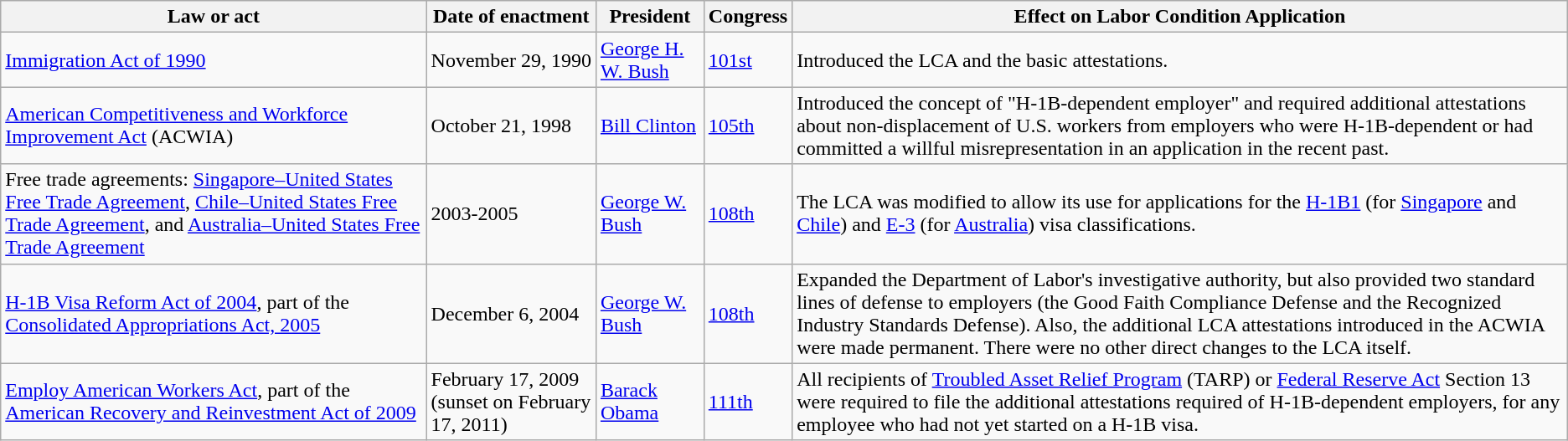<table class="wikitable" border="1">
<tr>
<th>Law or act</th>
<th>Date of enactment</th>
<th>President</th>
<th>Congress</th>
<th>Effect on Labor Condition Application</th>
</tr>
<tr>
<td><a href='#'>Immigration Act of 1990</a></td>
<td>November 29, 1990</td>
<td><a href='#'>George H. W. Bush</a></td>
<td><a href='#'>101st</a></td>
<td>Introduced the LCA and the basic attestations.</td>
</tr>
<tr>
<td><a href='#'>American Competitiveness and Workforce Improvement Act</a> (ACWIA)</td>
<td>October 21, 1998</td>
<td><a href='#'>Bill Clinton</a></td>
<td><a href='#'>105th</a></td>
<td>Introduced the concept of "H-1B-dependent employer" and required additional attestations about non-displacement of U.S. workers from employers who were H-1B-dependent or had committed a willful misrepresentation in an application in the recent past.</td>
</tr>
<tr>
<td>Free trade agreements: <a href='#'>Singapore–United States Free Trade Agreement</a>, <a href='#'>Chile–United States Free Trade Agreement</a>, and <a href='#'>Australia–United States Free Trade Agreement</a></td>
<td>2003-2005</td>
<td><a href='#'>George W. Bush</a></td>
<td><a href='#'>108th</a></td>
<td>The LCA was modified to allow its use for applications for the <a href='#'>H-1B1</a> (for <a href='#'>Singapore</a> and <a href='#'>Chile</a>) and <a href='#'>E-3</a> (for <a href='#'>Australia</a>) visa classifications.</td>
</tr>
<tr>
<td><a href='#'>H-1B Visa Reform Act of 2004</a>, part of the <a href='#'>Consolidated Appropriations Act, 2005</a></td>
<td>December 6, 2004</td>
<td><a href='#'>George W. Bush</a></td>
<td><a href='#'>108th</a></td>
<td>Expanded the Department of Labor's investigative authority, but also provided two standard lines of defense to employers (the Good Faith Compliance Defense and the Recognized Industry Standards Defense). Also, the additional LCA attestations introduced in the ACWIA were made permanent. There were no other direct changes to the LCA itself.</td>
</tr>
<tr>
<td><a href='#'>Employ American Workers Act</a>, part of the <a href='#'>American Recovery and Reinvestment Act of 2009</a></td>
<td>February 17, 2009 (sunset on February 17, 2011)</td>
<td><a href='#'>Barack Obama</a></td>
<td><a href='#'>111th</a></td>
<td>All recipients of <a href='#'>Troubled Asset Relief Program</a> (TARP) or <a href='#'>Federal Reserve Act</a> Section 13 were required to file the additional attestations required of H-1B-dependent employers, for any employee who had not yet started on a H-1B visa.</td>
</tr>
</table>
